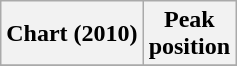<table class="wikitable sortable">
<tr>
<th>Chart (2010)</th>
<th>Peak<br>position</th>
</tr>
<tr>
</tr>
</table>
